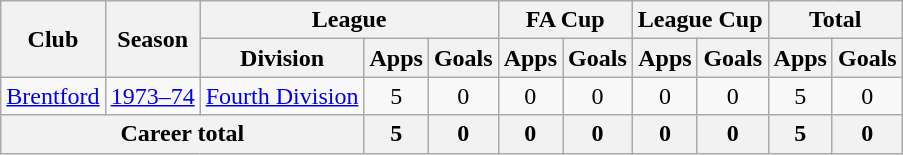<table class="wikitable" style="text-align: center;">
<tr>
<th rowspan="2">Club</th>
<th rowspan="2">Season</th>
<th colspan="3">League</th>
<th colspan="2">FA Cup</th>
<th colspan="2">League Cup</th>
<th colspan="2">Total</th>
</tr>
<tr>
<th>Division</th>
<th>Apps</th>
<th>Goals</th>
<th>Apps</th>
<th>Goals</th>
<th>Apps</th>
<th>Goals</th>
<th>Apps</th>
<th>Goals</th>
</tr>
<tr>
<td><a href='#'>Brentford</a></td>
<td><a href='#'>1973–74</a></td>
<td><a href='#'>Fourth Division</a></td>
<td>5</td>
<td>0</td>
<td>0</td>
<td>0</td>
<td>0</td>
<td>0</td>
<td>5</td>
<td>0</td>
</tr>
<tr>
<th colspan="3">Career total</th>
<th>5</th>
<th>0</th>
<th>0</th>
<th>0</th>
<th>0</th>
<th>0</th>
<th>5</th>
<th>0</th>
</tr>
</table>
